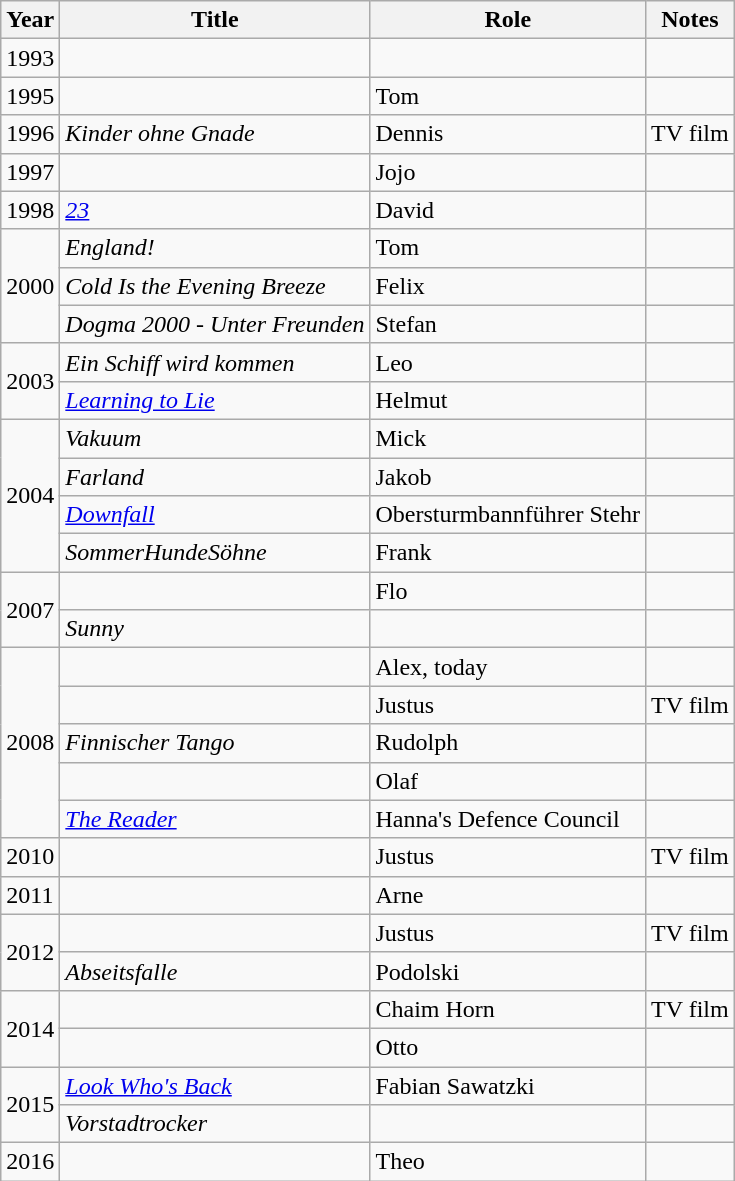<table class="wikitable sortable">
<tr>
<th>Year</th>
<th>Title</th>
<th>Role</th>
<th class="unsortable">Notes</th>
</tr>
<tr>
<td>1993</td>
<td><em></em></td>
<td></td>
<td></td>
</tr>
<tr>
<td>1995</td>
<td><em></em></td>
<td>Tom</td>
<td></td>
</tr>
<tr>
<td>1996</td>
<td><em>Kinder ohne Gnade</em></td>
<td>Dennis</td>
<td>TV film</td>
</tr>
<tr>
<td>1997</td>
<td><em></em></td>
<td>Jojo</td>
<td></td>
</tr>
<tr>
<td>1998</td>
<td><em><a href='#'>23</a></em></td>
<td>David</td>
<td></td>
</tr>
<tr>
<td rowspan="3">2000</td>
<td><em>England!</em></td>
<td>Tom</td>
<td></td>
</tr>
<tr>
<td><em>Cold Is the Evening Breeze</em></td>
<td>Felix</td>
<td></td>
</tr>
<tr>
<td><em>Dogma 2000 - Unter Freunden</em></td>
<td>Stefan</td>
<td></td>
</tr>
<tr>
<td rowspan="2">2003</td>
<td><em>Ein Schiff wird kommen</em></td>
<td>Leo</td>
<td></td>
</tr>
<tr>
<td><em><a href='#'>Learning to Lie</a></em></td>
<td>Helmut</td>
<td></td>
</tr>
<tr>
<td rowspan="4">2004</td>
<td><em>Vakuum</em></td>
<td>Mick</td>
<td></td>
</tr>
<tr>
<td><em>Farland</em></td>
<td>Jakob</td>
<td></td>
</tr>
<tr>
<td><em><a href='#'>Downfall</a></em></td>
<td>Obersturmbannführer Stehr</td>
<td></td>
</tr>
<tr>
<td><em>SommerHundeSöhne</em></td>
<td>Frank</td>
<td></td>
</tr>
<tr>
<td rowspan="2">2007</td>
<td><em></em></td>
<td>Flo</td>
<td></td>
</tr>
<tr>
<td><em>Sunny</em></td>
<td></td>
<td></td>
</tr>
<tr>
<td rowspan="5">2008</td>
<td><em></em></td>
<td>Alex, today</td>
<td></td>
</tr>
<tr>
<td><em></em></td>
<td>Justus</td>
<td>TV film</td>
</tr>
<tr>
<td><em>Finnischer Tango</em></td>
<td>Rudolph</td>
<td></td>
</tr>
<tr>
<td><em></em></td>
<td>Olaf</td>
<td></td>
</tr>
<tr>
<td><em><a href='#'>The Reader</a></em></td>
<td>Hanna's Defence Council</td>
<td></td>
</tr>
<tr>
<td>2010</td>
<td><em></em></td>
<td>Justus</td>
<td>TV film</td>
</tr>
<tr>
<td>2011</td>
<td><em></em></td>
<td>Arne</td>
<td></td>
</tr>
<tr>
<td rowspan="2">2012</td>
<td><em></em></td>
<td>Justus</td>
<td>TV film</td>
</tr>
<tr>
<td><em>Abseitsfalle</em></td>
<td>Podolski</td>
<td></td>
</tr>
<tr>
<td rowspan="2">2014</td>
<td><em></em></td>
<td>Chaim Horn</td>
<td>TV film</td>
</tr>
<tr>
<td><em></em></td>
<td>Otto</td>
<td></td>
</tr>
<tr>
<td rowspan="2">2015</td>
<td><em><a href='#'>Look Who's Back</a></em></td>
<td>Fabian Sawatzki</td>
<td></td>
</tr>
<tr>
<td><em>Vorstadtrocker</em></td>
<td></td>
<td></td>
</tr>
<tr>
<td>2016</td>
<td><em></em></td>
<td>Theo</td>
<td></td>
</tr>
</table>
